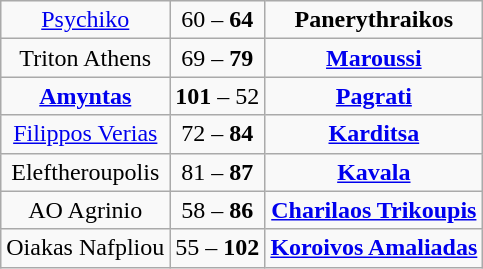<table class="wikitable" style="text-align: center; font-size:100%">
<tr>
<td><a href='#'>Psychiko</a></td>
<td>60 – <strong>64</strong></td>
<td><strong>Panerythraikos</strong></td>
</tr>
<tr>
<td>Triton Athens</td>
<td>69 – <strong>79</strong></td>
<td><strong><a href='#'>Maroussi</a></strong></td>
</tr>
<tr>
<td><strong><a href='#'>Amyntas</a></strong></td>
<td><strong>101</strong> – 52</td>
<td><strong><a href='#'>Pagrati</a></strong></td>
</tr>
<tr>
<td><a href='#'>Filippos Verias</a></td>
<td>72 – <strong>84</strong></td>
<td><strong><a href='#'>Karditsa</a></strong></td>
</tr>
<tr>
<td>Eleftheroupolis</td>
<td>81 – <strong>87</strong></td>
<td><strong><a href='#'>Kavala</a></strong></td>
</tr>
<tr>
<td>AO Agrinio</td>
<td>58 – <strong>86</strong></td>
<td><strong><a href='#'>Charilaos Trikoupis</a></strong></td>
</tr>
<tr>
<td>Oiakas Nafpliou</td>
<td>55 – <strong>102</strong></td>
<td><strong><a href='#'>Koroivos Amaliadas</a></strong></td>
</tr>
</table>
